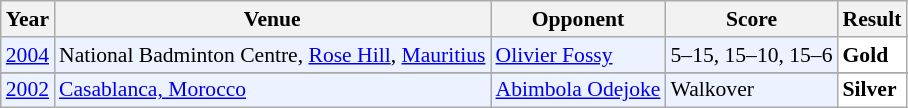<table class="sortable wikitable" style="font-size: 90%;">
<tr>
<th>Year</th>
<th>Venue</th>
<th>Opponent</th>
<th>Score</th>
<th>Result</th>
</tr>
<tr style="background:#ECF2FF">
<td align="center"><a href='#'>2004</a></td>
<td align="left">National Badminton Centre, <a href='#'>Rose Hill</a>, <a href='#'>Mauritius</a></td>
<td align="left"> <a href='#'>Olivier Fossy</a></td>
<td align="left">5–15, 15–10, 15–6</td>
<td style="text-align:left; background:white"> <strong>Gold</strong></td>
</tr>
<tr>
</tr>
<tr style="background:#ECF2FF">
<td align="center"><a href='#'>2002</a></td>
<td align="left"><a href='#'>Casablanca, Morocco</a></td>
<td align="left"> <a href='#'>Abimbola Odejoke</a></td>
<td align="left">Walkover</td>
<td style="text-align:left; background:white"> <strong>Silver</strong></td>
</tr>
</table>
